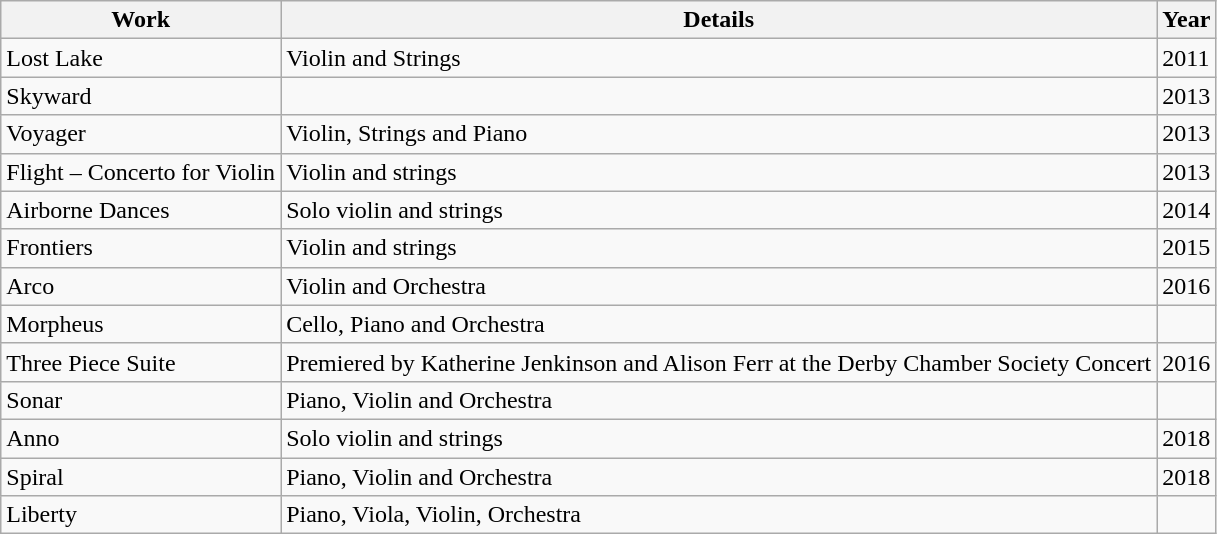<table class="wikitable">
<tr>
<th>Work</th>
<th>Details</th>
<th>Year</th>
</tr>
<tr>
<td>Lost Lake</td>
<td>Violin and Strings</td>
<td>2011</td>
</tr>
<tr>
<td>Skyward</td>
<td></td>
<td>2013</td>
</tr>
<tr>
<td>Voyager</td>
<td>Violin, Strings and Piano</td>
<td>2013</td>
</tr>
<tr>
<td>Flight – Concerto for Violin</td>
<td>Violin and strings</td>
<td>2013</td>
</tr>
<tr>
<td>Airborne Dances</td>
<td>Solo violin and strings</td>
<td>2014</td>
</tr>
<tr>
<td>Frontiers</td>
<td>Violin and strings</td>
<td>2015</td>
</tr>
<tr>
<td>Arco</td>
<td>Violin and Orchestra</td>
<td>2016</td>
</tr>
<tr>
<td>Morpheus</td>
<td>Cello, Piano and Orchestra</td>
<td></td>
</tr>
<tr>
<td>Three Piece Suite</td>
<td>Premiered by Katherine Jenkinson and Alison Ferr at the Derby Chamber Society Concert</td>
<td>2016</td>
</tr>
<tr>
<td>Sonar</td>
<td>Piano, Violin and Orchestra</td>
<td></td>
</tr>
<tr>
<td>Anno</td>
<td>Solo violin and strings</td>
<td>2018</td>
</tr>
<tr>
<td>Spiral</td>
<td>Piano, Violin and Orchestra</td>
<td>2018</td>
</tr>
<tr>
<td>Liberty</td>
<td>Piano, Viola, Violin, Orchestra</td>
<td></td>
</tr>
</table>
